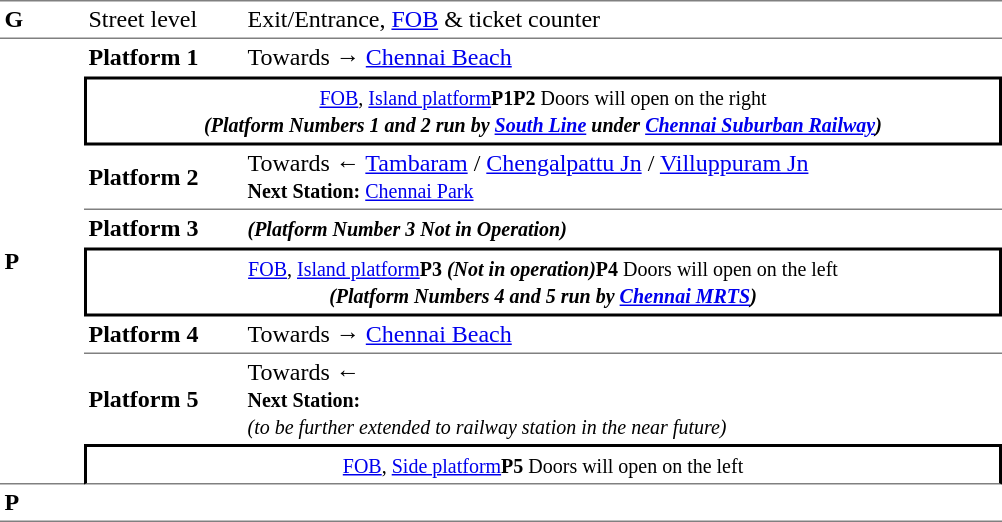<table cellpadding="3" cellspacing="0" border="0">
<tr>
<td valign="top" width="50" style="border-top:solid 1px gray;border-bottom:solid 1px gray;"><strong>G</strong></td>
<td valign="top" width="100" style="border-top:solid 1px gray;border-bottom:solid 1px gray;">Street level</td>
<td valign="top" width="390" style="border-top:solid 1px gray;border-bottom:solid 1px gray;">Exit/Entrance, <a href='#'>FOB</a> & ticket counter</td>
</tr>
<tr>
<td rowspan="8" style="border-bottom:solid 1px gray;" width="50" valign="center"><strong>P</strong></td>
<td width="100" style="border-bottom:solid 1px white;"><span><strong>Platform 1</strong></span></td>
<td width="500" style="border-bottom:solid 1px white;">Towards → <a href='#'>Chennai Beach</a></td>
</tr>
<tr>
<td colspan="2" style="border-top:solid 2px black;border-right:solid 2px black;border-left:solid 2px black;border-bottom:solid 2px black;text-align:center;"><a href='#'><small>FOB</small></a><small>, <a href='#'>Island platform</a><strong>P1</strong><strong>P2</strong> Doors will open on the right</small><br><small><strong><em>(Platform Numbers 1 and 2 run by <a href='#'>South Line</a> under <a href='#'>Chennai Suburban Railway</a>)</em></strong></small></td>
</tr>
<tr>
<td width="100" style="border-bottom:solid 1px gray;"><span><strong>Platform 2</strong></span></td>
<td width="500" style="border-bottom:solid 1px gray;">Towards ← <a href='#'>Tambaram</a> / <a href='#'>Chengalpattu Jn</a> / <a href='#'>Villuppuram Jn</a><br><small><strong>Next Station:</strong> <a href='#'>Chennai Park</a></small></td>
</tr>
<tr>
<td width="100" style="border-bottom:solid 1px white;"><strong>Platform 3</strong></td>
<td style="border-bottom:solid 1px white;" width="500"><strong><em><small>(Platform Number 3 Not in Operation)</small></em></strong></td>
</tr>
<tr>
<td colspan="2" style="border-top:solid 2px black;border-right:solid 2px black;border-left:solid 2px black;border-bottom:solid 2px black;text-align:center;"><a href='#'><small>FOB</small></a><small>, <a href='#'>Island platform</a><strong>P3</strong> <strong><em>(Not in operation)</em></strong><strong>P4</strong> Doors will open on the left</small><br><small><strong><em>(Platform Numbers 4 and 5 run by <a href='#'>Chennai MRTS</a>)</em></strong></small></td>
</tr>
<tr>
<td width="100" style="border-bottom:solid 1px gray;"><span><strong>Platform 4</strong></span></td>
<td style="border-bottom:solid 1px gray;" width="500">Towards → <a href='#'>Chennai Beach</a></td>
</tr>
<tr>
<td><span><strong>Platform 5</strong></span></td>
<td>Towards ← <br><small><strong>Next Station:</strong> <br><em>(to be further extended to <strong></strong> railway station in the near future)</em></small></td>
</tr>
<tr>
<td style="border-top:solid 2px black;border-right:solid 2px black;border-left:solid 2px black;border-bottom:solid 1px gray;" colspan=2  align=center><a href='#'><small>FOB</small></a><small>, <a href='#'>Side platform</a><strong>P5</strong> Doors will open on the left</small></td>
</tr>
<tr>
<td style="border-bottom:solid 1px gray;" width=50 rowspan=2 valign=top><strong>P</strong></td>
<td style="border-bottom:solid 1px gray;" width=100></td>
<td style="border-bottom:solid 1px gray;" width=500></td>
</tr>
<tr>
</tr>
</table>
